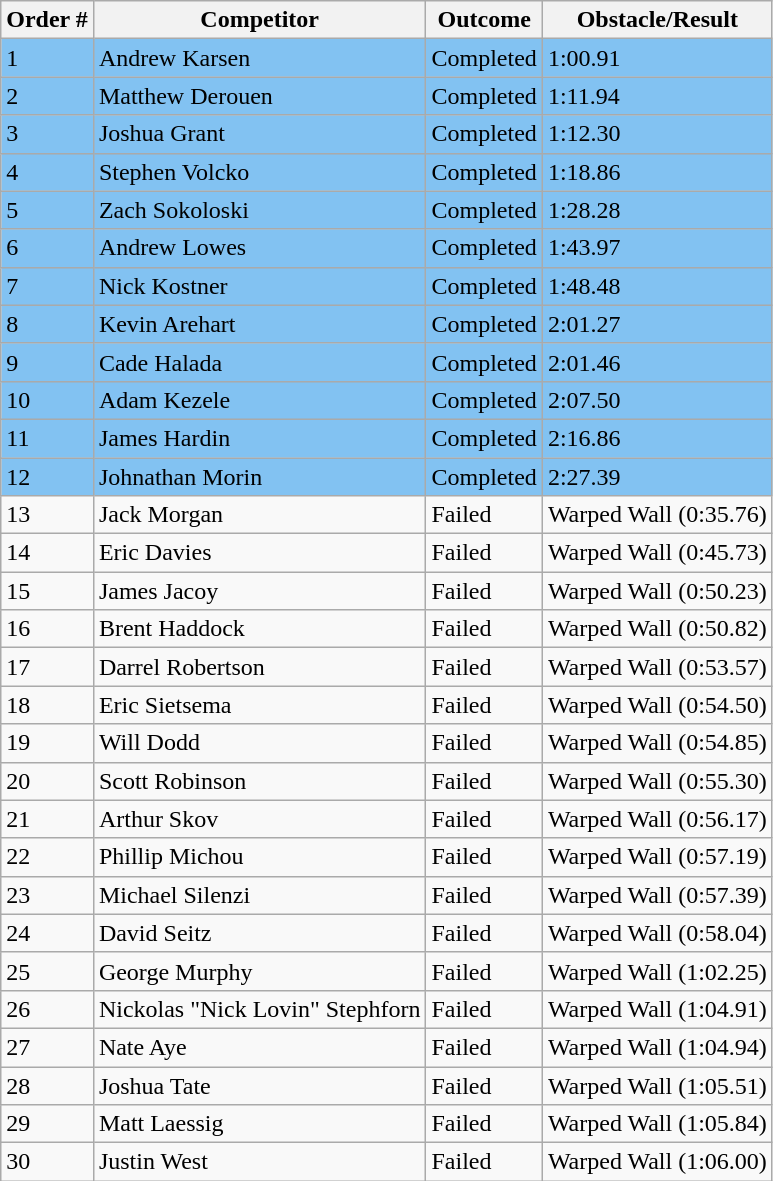<table class="wikitable sortable">
<tr>
<th>Order #</th>
<th>Competitor</th>
<th>Outcome</th>
<th>Obstacle/Result</th>
</tr>
<tr style="background-color:#82c2f2">
<td>1</td>
<td>Andrew Karsen</td>
<td>Completed</td>
<td>1:00.91</td>
</tr>
<tr style="background-color:#82c2f2">
<td>2</td>
<td>Matthew Derouen</td>
<td>Completed</td>
<td>1:11.94</td>
</tr>
<tr style="background-color:#82c2f2">
<td>3</td>
<td>Joshua Grant</td>
<td>Completed</td>
<td>1:12.30</td>
</tr>
<tr style="background-color:#82c2f2">
<td>4</td>
<td>Stephen Volcko</td>
<td>Completed</td>
<td>1:18.86</td>
</tr>
<tr style="background-color:#82c2f2">
<td>5</td>
<td>Zach Sokoloski</td>
<td>Completed</td>
<td>1:28.28</td>
</tr>
<tr style="background-color:#82c2f2">
<td>6</td>
<td>Andrew Lowes</td>
<td>Completed</td>
<td>1:43.97</td>
</tr>
<tr style="background-color:#82c2f2">
<td>7</td>
<td>Nick Kostner</td>
<td>Completed</td>
<td>1:48.48</td>
</tr>
<tr style="background-color:#82c2f2">
<td>8</td>
<td>Kevin Arehart</td>
<td>Completed</td>
<td>2:01.27</td>
</tr>
<tr style="background-color:#82c2f2">
<td>9</td>
<td>Cade Halada</td>
<td>Completed</td>
<td>2:01.46</td>
</tr>
<tr style="background-color:#82c2f2">
<td>10</td>
<td>Adam Kezele</td>
<td>Completed</td>
<td>2:07.50</td>
</tr>
<tr style="background-color:#82c2f2">
<td>11</td>
<td>James Hardin</td>
<td>Completed</td>
<td>2:16.86</td>
</tr>
<tr style="background-color:#82c2f2">
<td>12</td>
<td>Johnathan Morin</td>
<td>Completed</td>
<td>2:27.39</td>
</tr>
<tr>
<td>13</td>
<td>Jack Morgan</td>
<td>Failed</td>
<td>Warped Wall (0:35.76)</td>
</tr>
<tr>
<td>14</td>
<td>Eric Davies</td>
<td>Failed</td>
<td>Warped Wall (0:45.73)</td>
</tr>
<tr>
<td>15</td>
<td>James Jacoy</td>
<td>Failed</td>
<td>Warped Wall (0:50.23)</td>
</tr>
<tr>
<td>16</td>
<td>Brent Haddock</td>
<td>Failed</td>
<td>Warped Wall (0:50.82)</td>
</tr>
<tr>
<td>17</td>
<td>Darrel Robertson</td>
<td>Failed</td>
<td>Warped Wall (0:53.57)</td>
</tr>
<tr>
<td>18</td>
<td>Eric Sietsema</td>
<td>Failed</td>
<td>Warped Wall (0:54.50)</td>
</tr>
<tr>
<td>19</td>
<td>Will Dodd</td>
<td>Failed</td>
<td>Warped Wall (0:54.85)</td>
</tr>
<tr>
<td>20</td>
<td>Scott Robinson</td>
<td>Failed</td>
<td>Warped Wall (0:55.30)</td>
</tr>
<tr>
<td>21</td>
<td>Arthur Skov</td>
<td>Failed</td>
<td>Warped Wall (0:56.17)</td>
</tr>
<tr>
<td>22</td>
<td>Phillip Michou</td>
<td>Failed</td>
<td>Warped Wall (0:57.19)</td>
</tr>
<tr>
<td>23</td>
<td>Michael Silenzi</td>
<td>Failed</td>
<td>Warped Wall (0:57.39)</td>
</tr>
<tr>
<td>24</td>
<td>David Seitz</td>
<td>Failed</td>
<td>Warped Wall (0:58.04)</td>
</tr>
<tr>
<td>25</td>
<td>George Murphy</td>
<td>Failed</td>
<td>Warped Wall (1:02.25)</td>
</tr>
<tr>
<td>26</td>
<td>Nickolas "Nick Lovin" Stephforn</td>
<td>Failed</td>
<td>Warped Wall (1:04.91)</td>
</tr>
<tr>
<td>27</td>
<td>Nate Aye</td>
<td>Failed</td>
<td>Warped Wall (1:04.94)</td>
</tr>
<tr>
<td>28</td>
<td>Joshua Tate</td>
<td>Failed</td>
<td>Warped Wall (1:05.51)</td>
</tr>
<tr>
<td>29</td>
<td>Matt Laessig</td>
<td>Failed</td>
<td>Warped Wall (1:05.84)</td>
</tr>
<tr>
<td>30</td>
<td>Justin West</td>
<td>Failed</td>
<td>Warped Wall (1:06.00)</td>
</tr>
</table>
